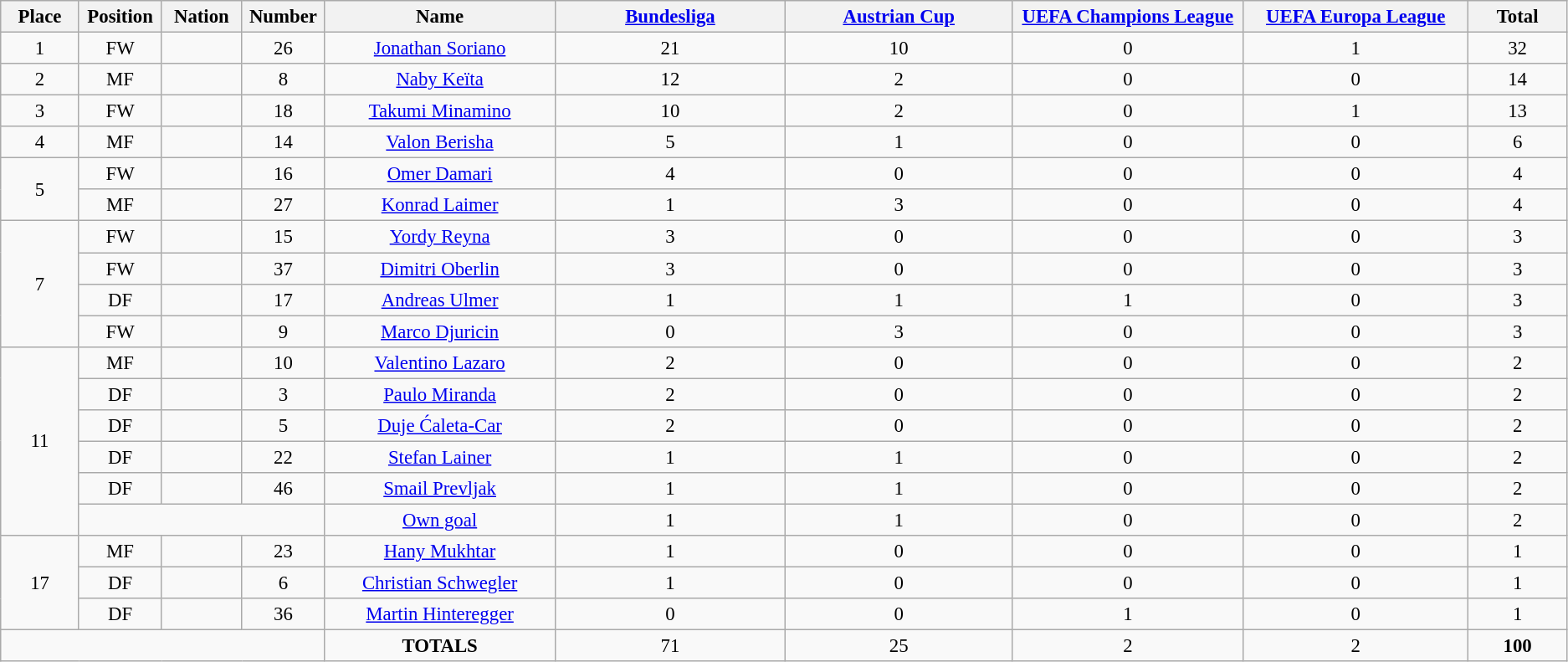<table class="wikitable" style="font-size: 95%; text-align: center;">
<tr>
<th width=60>Place</th>
<th width=60>Position</th>
<th width=60>Nation</th>
<th width=60>Number</th>
<th width=200>Name</th>
<th width=200><a href='#'>Bundesliga</a></th>
<th width=200><a href='#'>Austrian Cup</a></th>
<th width=200><a href='#'>UEFA Champions League</a></th>
<th width=200><a href='#'>UEFA Europa League</a></th>
<th width=80>Total</th>
</tr>
<tr>
<td>1</td>
<td>FW</td>
<td></td>
<td>26</td>
<td><a href='#'>Jonathan Soriano</a></td>
<td>21</td>
<td>10</td>
<td>0</td>
<td>1</td>
<td>32</td>
</tr>
<tr>
<td>2</td>
<td>MF</td>
<td></td>
<td>8</td>
<td><a href='#'>Naby Keïta</a></td>
<td>12</td>
<td>2</td>
<td>0</td>
<td>0</td>
<td>14</td>
</tr>
<tr>
<td>3</td>
<td>FW</td>
<td></td>
<td>18</td>
<td><a href='#'>Takumi Minamino</a></td>
<td>10</td>
<td>2</td>
<td>0</td>
<td>1</td>
<td>13</td>
</tr>
<tr>
<td>4</td>
<td>MF</td>
<td></td>
<td>14</td>
<td><a href='#'>Valon Berisha</a></td>
<td>5</td>
<td>1</td>
<td>0</td>
<td>0</td>
<td>6</td>
</tr>
<tr>
<td rowspan="2">5</td>
<td>FW</td>
<td></td>
<td>16</td>
<td><a href='#'>Omer Damari</a></td>
<td>4</td>
<td>0</td>
<td>0</td>
<td>0</td>
<td>4</td>
</tr>
<tr>
<td>MF</td>
<td></td>
<td>27</td>
<td><a href='#'>Konrad Laimer</a></td>
<td>1</td>
<td>3</td>
<td>0</td>
<td>0</td>
<td>4</td>
</tr>
<tr>
<td rowspan="4">7</td>
<td>FW</td>
<td></td>
<td>15</td>
<td><a href='#'>Yordy Reyna</a></td>
<td>3</td>
<td>0</td>
<td>0</td>
<td>0</td>
<td>3</td>
</tr>
<tr>
<td>FW</td>
<td></td>
<td>37</td>
<td><a href='#'>Dimitri Oberlin</a></td>
<td>3</td>
<td>0</td>
<td>0</td>
<td>0</td>
<td>3</td>
</tr>
<tr>
<td>DF</td>
<td></td>
<td>17</td>
<td><a href='#'>Andreas Ulmer</a></td>
<td>1</td>
<td>1</td>
<td>1</td>
<td>0</td>
<td>3</td>
</tr>
<tr>
<td>FW</td>
<td></td>
<td>9</td>
<td><a href='#'>Marco Djuricin</a></td>
<td>0</td>
<td>3</td>
<td>0</td>
<td>0</td>
<td>3</td>
</tr>
<tr>
<td rowspan="6">11</td>
<td>MF</td>
<td></td>
<td>10</td>
<td><a href='#'>Valentino Lazaro</a></td>
<td>2</td>
<td>0</td>
<td>0</td>
<td>0</td>
<td>2</td>
</tr>
<tr>
<td>DF</td>
<td></td>
<td>3</td>
<td><a href='#'>Paulo Miranda</a></td>
<td>2</td>
<td>0</td>
<td>0</td>
<td>0</td>
<td>2</td>
</tr>
<tr>
<td>DF</td>
<td></td>
<td>5</td>
<td><a href='#'>Duje Ćaleta-Car</a></td>
<td>2</td>
<td>0</td>
<td>0</td>
<td>0</td>
<td>2</td>
</tr>
<tr>
<td>DF</td>
<td></td>
<td>22</td>
<td><a href='#'>Stefan Lainer</a></td>
<td>1</td>
<td>1</td>
<td>0</td>
<td>0</td>
<td>2</td>
</tr>
<tr>
<td>DF</td>
<td></td>
<td>46</td>
<td><a href='#'>Smail Prevljak</a></td>
<td>1</td>
<td>1</td>
<td>0</td>
<td>0</td>
<td>2</td>
</tr>
<tr>
<td colspan="3"></td>
<td><a href='#'>Own goal</a></td>
<td>1</td>
<td>1</td>
<td>0</td>
<td>0</td>
<td>2</td>
</tr>
<tr>
<td rowspan="3">17</td>
<td>MF</td>
<td></td>
<td>23</td>
<td><a href='#'>Hany Mukhtar</a></td>
<td>1</td>
<td>0</td>
<td>0</td>
<td>0</td>
<td>1</td>
</tr>
<tr>
<td>DF</td>
<td></td>
<td>6</td>
<td><a href='#'>Christian Schwegler</a></td>
<td>1</td>
<td>0</td>
<td>0</td>
<td>0</td>
<td>1</td>
</tr>
<tr>
<td>DF</td>
<td></td>
<td>36</td>
<td><a href='#'>Martin Hinteregger</a></td>
<td>0</td>
<td>0</td>
<td>1</td>
<td>0</td>
<td>1</td>
</tr>
<tr>
<td colspan="4"></td>
<td><strong>TOTALS</strong></td>
<td>71</td>
<td>25</td>
<td>2</td>
<td>2</td>
<td><strong>100</strong></td>
</tr>
</table>
